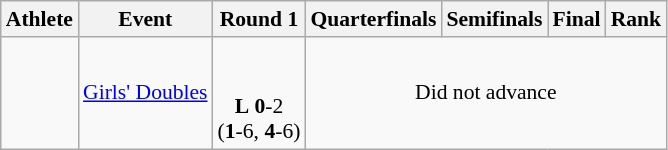<table class=wikitable style="font-size:90%">
<tr>
<th>Athlete</th>
<th>Event</th>
<th>Round 1</th>
<th>Quarterfinals</th>
<th>Semifinals</th>
<th>Final</th>
<th>Rank</th>
</tr>
<tr>
<td> <br></td>
<td><a href='#'>Girls' Doubles</a></td>
<td align=center><br><br><strong>L</strong> <strong>0</strong>-2<br> (<strong>1</strong>-6, <strong>4</strong>-6)</td>
<td colspan=4 align=center>Did not advance</td>
</tr>
</table>
